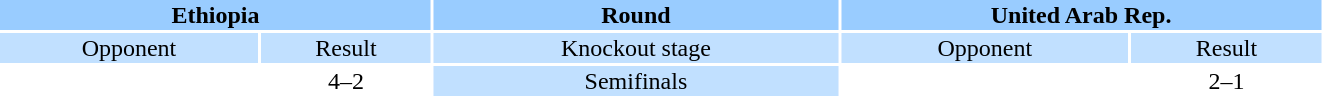<table style="width:70%; text-align:center;">
<tr style="vertical-align:top; background:#9cf;">
<th colspan=2 style="width:1*">Ethiopia</th>
<th><strong>Round</strong></th>
<th colspan=2 style="width:1*">United Arab Rep.</th>
</tr>
<tr style="vertical-align:top; background:#c1e0ff;">
<td>Opponent</td>
<td>Result</td>
<td>Knockout stage</td>
<td>Opponent</td>
<td>Result</td>
</tr>
<tr>
<td align=left></td>
<td>4–2</td>
<td style="background:#c1e0ff;">Semifinals</td>
<td align=left></td>
<td>2–1</td>
</tr>
</table>
